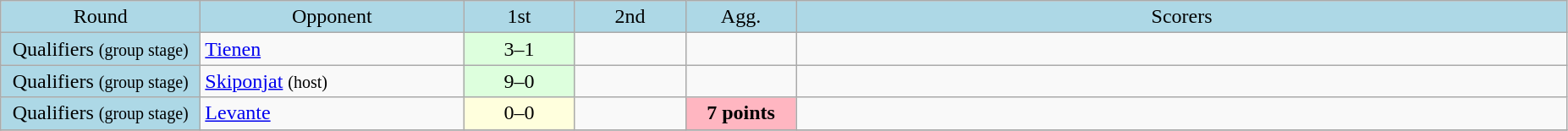<table class="wikitable" style="text-align:center">
<tr bgcolor=lightblue>
<td width=150px>Round</td>
<td width=200px>Opponent</td>
<td width=80px>1st</td>
<td width=80px>2nd</td>
<td width=80px>Agg.</td>
<td width=600px>Scorers</td>
</tr>
<tr>
<td bgcolor=lightblue>Qualifiers <small>(group stage)</small></td>
<td align=left> <a href='#'>Tienen</a></td>
<td bgcolor="#ddffdd">3–1</td>
<td></td>
<td></td>
<td align=left></td>
</tr>
<tr>
<td bgcolor=lightblue>Qualifiers <small>(group stage)</small></td>
<td align=left> <a href='#'>Skiponjat</a> <small>(host)</small></td>
<td bgcolor="#ddffdd">9–0</td>
<td></td>
<td></td>
<td align=left></td>
</tr>
<tr>
<td bgcolor=lightblue>Qualifiers <small>(group stage)</small></td>
<td align=left> <a href='#'>Levante</a></td>
<td bgcolor="#ffffdd">0–0</td>
<td></td>
<td bgcolor=lightpink><strong>7 points</strong></td>
<td align=left></td>
</tr>
<tr>
</tr>
</table>
